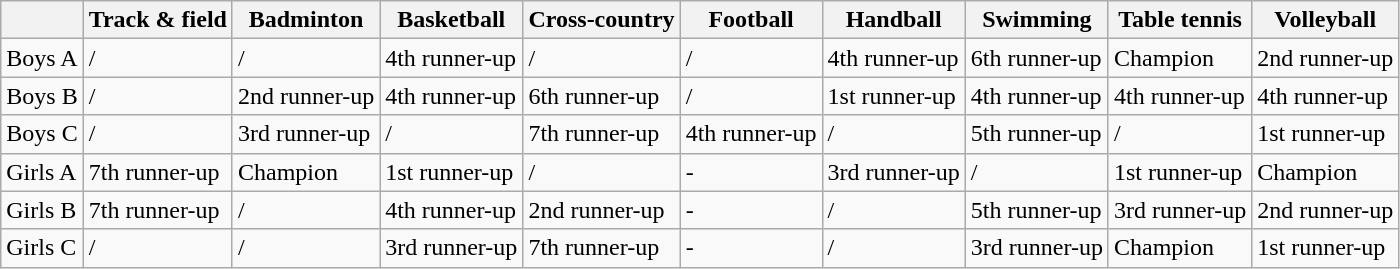<table class="wikitable">
<tr>
<th></th>
<th>Track & field</th>
<th>Badminton</th>
<th>Basketball</th>
<th>Cross-country</th>
<th>Football</th>
<th>Handball</th>
<th>Swimming</th>
<th>Table tennis</th>
<th>Volleyball</th>
</tr>
<tr>
<td>Boys A</td>
<td>/</td>
<td>/</td>
<td>4th runner-up</td>
<td>/</td>
<td>/</td>
<td>4th runner-up</td>
<td>6th runner-up</td>
<td>Champion</td>
<td>2nd runner-up</td>
</tr>
<tr>
<td>Boys B</td>
<td>/</td>
<td>2nd runner-up</td>
<td>4th runner-up</td>
<td>6th runner-up</td>
<td>/</td>
<td>1st runner-up</td>
<td>4th runner-up</td>
<td>4th runner-up</td>
<td>4th runner-up</td>
</tr>
<tr>
<td>Boys C</td>
<td>/</td>
<td>3rd runner-up</td>
<td>/</td>
<td>7th runner-up</td>
<td>4th runner-up</td>
<td>/</td>
<td>5th runner-up</td>
<td>/</td>
<td>1st runner-up</td>
</tr>
<tr>
<td>Girls A</td>
<td>7th runner-up</td>
<td>Champion</td>
<td>1st runner-up</td>
<td>/</td>
<td>-</td>
<td>3rd runner-up</td>
<td>/</td>
<td>1st runner-up</td>
<td>Champion</td>
</tr>
<tr>
<td>Girls B</td>
<td>7th runner-up</td>
<td>/</td>
<td>4th runner-up</td>
<td>2nd runner-up</td>
<td>-</td>
<td>/</td>
<td>5th runner-up</td>
<td>3rd runner-up</td>
<td>2nd runner-up</td>
</tr>
<tr>
<td>Girls C</td>
<td>/</td>
<td>/</td>
<td>3rd runner-up</td>
<td>7th runner-up</td>
<td>-</td>
<td>/</td>
<td>3rd runner-up</td>
<td>Champion</td>
<td>1st runner-up</td>
</tr>
</table>
